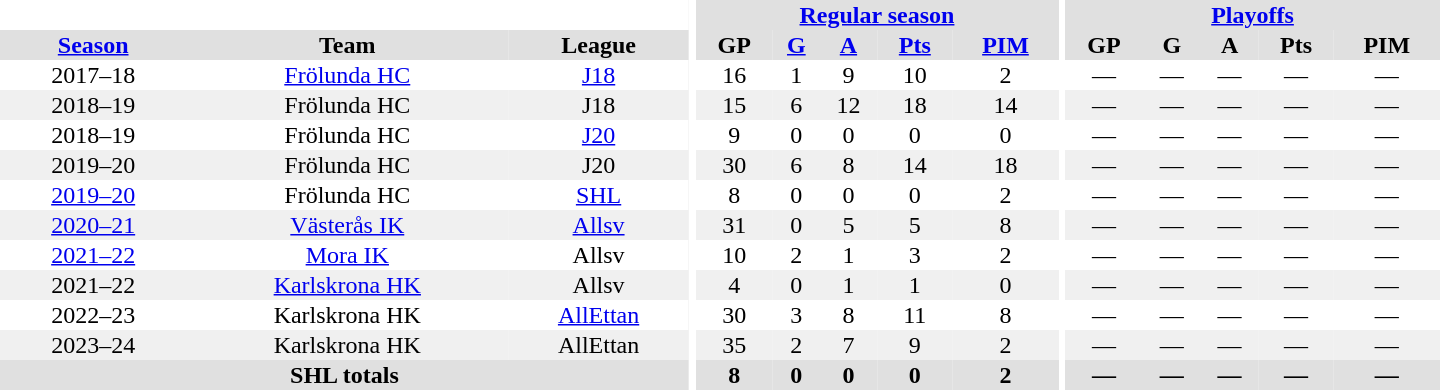<table border="0" cellpadding="1" cellspacing="0" style="text-align:center; width:60em">
<tr bgcolor="#e0e0e0">
<th colspan="3" bgcolor="#ffffff"></th>
<th rowspan="99" bgcolor="#ffffff"></th>
<th colspan="5"><a href='#'>Regular season</a></th>
<th rowspan="99" bgcolor="#ffffff"></th>
<th colspan="5"><a href='#'>Playoffs</a></th>
</tr>
<tr bgcolor="#e0e0e0">
<th><a href='#'>Season</a></th>
<th>Team</th>
<th>League</th>
<th>GP</th>
<th><a href='#'>G</a></th>
<th><a href='#'>A</a></th>
<th><a href='#'>Pts</a></th>
<th><a href='#'>PIM</a></th>
<th>GP</th>
<th>G</th>
<th>A</th>
<th>Pts</th>
<th>PIM</th>
</tr>
<tr>
<td>2017–18</td>
<td><a href='#'>Frölunda HC</a></td>
<td><a href='#'>J18</a></td>
<td>16</td>
<td>1</td>
<td>9</td>
<td>10</td>
<td>2</td>
<td>—</td>
<td>—</td>
<td>—</td>
<td>—</td>
<td>—</td>
</tr>
<tr style="background:#f0f0f0;">
<td>2018–19</td>
<td>Frölunda HC</td>
<td>J18</td>
<td>15</td>
<td>6</td>
<td>12</td>
<td>18</td>
<td>14</td>
<td>—</td>
<td>—</td>
<td>—</td>
<td>—</td>
<td>—</td>
</tr>
<tr>
<td>2018–19</td>
<td>Frölunda HC</td>
<td><a href='#'>J20</a></td>
<td>9</td>
<td>0</td>
<td>0</td>
<td>0</td>
<td>0</td>
<td>—</td>
<td>—</td>
<td>—</td>
<td>—</td>
<td>—</td>
</tr>
<tr style="background:#f0f0f0;">
<td>2019–20</td>
<td>Frölunda HC</td>
<td>J20</td>
<td>30</td>
<td>6</td>
<td>8</td>
<td>14</td>
<td>18</td>
<td>—</td>
<td>—</td>
<td>—</td>
<td>—</td>
<td>—</td>
</tr>
<tr>
<td><a href='#'>2019–20</a></td>
<td>Frölunda HC</td>
<td><a href='#'>SHL</a></td>
<td>8</td>
<td>0</td>
<td>0</td>
<td>0</td>
<td>2</td>
<td>—</td>
<td>—</td>
<td>—</td>
<td>—</td>
<td>—</td>
</tr>
<tr style="background:#f0f0f0;">
<td><a href='#'>2020–21</a></td>
<td><a href='#'>Västerås IK</a></td>
<td><a href='#'>Allsv</a></td>
<td>31</td>
<td>0</td>
<td>5</td>
<td>5</td>
<td>8</td>
<td>—</td>
<td>—</td>
<td>—</td>
<td>—</td>
<td>—</td>
</tr>
<tr>
<td><a href='#'>2021–22</a></td>
<td><a href='#'>Mora IK</a></td>
<td>Allsv</td>
<td>10</td>
<td>2</td>
<td>1</td>
<td>3</td>
<td>2</td>
<td>—</td>
<td>—</td>
<td>—</td>
<td>—</td>
<td>—</td>
</tr>
<tr style="background:#f0f0f0;">
<td>2021–22</td>
<td><a href='#'>Karlskrona HK</a></td>
<td>Allsv</td>
<td>4</td>
<td>0</td>
<td>1</td>
<td>1</td>
<td>0</td>
<td>—</td>
<td>—</td>
<td>—</td>
<td>—</td>
<td>—</td>
</tr>
<tr>
<td>2022–23</td>
<td>Karlskrona HK</td>
<td><a href='#'>AllEttan</a></td>
<td>30</td>
<td>3</td>
<td>8</td>
<td>11</td>
<td>8</td>
<td>—</td>
<td>—</td>
<td>—</td>
<td>—</td>
<td>—</td>
</tr>
<tr style="background:#f0f0f0;">
<td>2023–24</td>
<td>Karlskrona HK</td>
<td>AllEttan</td>
<td>35</td>
<td>2</td>
<td>7</td>
<td>9</td>
<td>2</td>
<td>—</td>
<td>—</td>
<td>—</td>
<td>—</td>
<td>—</td>
</tr>
<tr bgcolor="#e0e0e0">
<th colspan="3">SHL totals</th>
<th>8</th>
<th>0</th>
<th>0</th>
<th>0</th>
<th>2</th>
<th>—</th>
<th>—</th>
<th>—</th>
<th>—</th>
<th>—</th>
</tr>
</table>
